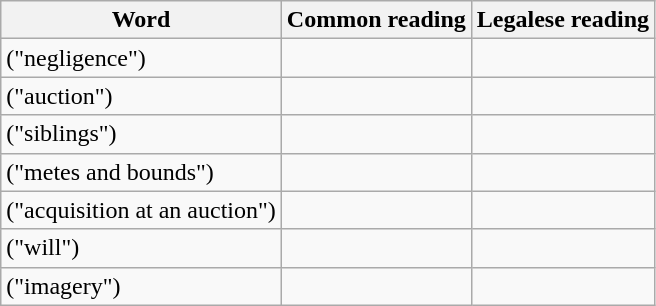<table class="wikitable">
<tr>
<th scope="col">Word</th>
<th scope="col">Common reading</th>
<th scope="col">Legalese reading</th>
</tr>
<tr>
<td> ("negligence")</td>
<td></td>
<td></td>
</tr>
<tr>
<td> ("auction")</td>
<td></td>
<td></td>
</tr>
<tr>
<td> ("siblings")</td>
<td></td>
<td></td>
</tr>
<tr>
<td> ("metes and bounds")</td>
<td></td>
<td></td>
</tr>
<tr>
<td> ("acquisition at an auction")</td>
<td></td>
<td></td>
</tr>
<tr>
<td> ("will")</td>
<td></td>
<td></td>
</tr>
<tr>
<td> ("imagery")</td>
<td></td>
<td></td>
</tr>
</table>
